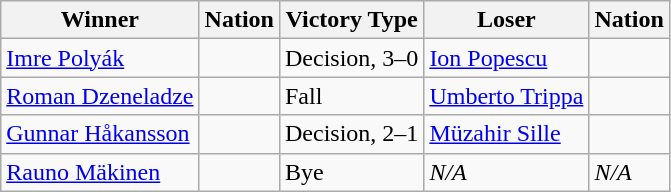<table class="wikitable sortable" style="text-align:left;">
<tr>
<th>Winner</th>
<th>Nation</th>
<th>Victory Type</th>
<th>Loser</th>
<th>Nation</th>
</tr>
<tr>
<td><a href='#'>Imre Polyák</a></td>
<td></td>
<td>Decision, 3–0</td>
<td><a href='#'>Ion Popescu</a></td>
<td></td>
</tr>
<tr>
<td><a href='#'>Roman Dzeneladze</a></td>
<td></td>
<td>Fall</td>
<td><a href='#'>Umberto Trippa</a></td>
<td></td>
</tr>
<tr>
<td><a href='#'>Gunnar Håkansson</a></td>
<td></td>
<td>Decision, 2–1</td>
<td><a href='#'>Müzahir Sille</a></td>
<td></td>
</tr>
<tr>
<td><a href='#'>Rauno Mäkinen</a></td>
<td></td>
<td>Bye</td>
<td><em>N/A</em></td>
<td><em>N/A</em></td>
</tr>
</table>
